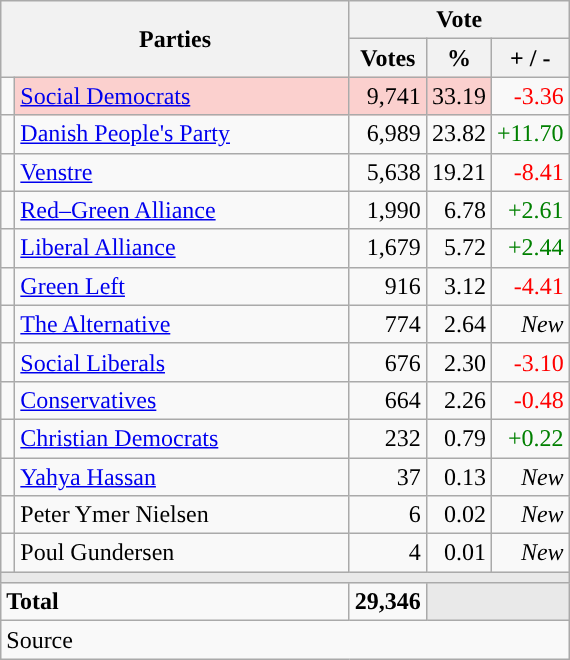<table class="wikitable" style="text-align:right;">
<tr>
<th style="text-align:centre;" rowspan="2" colspan="2" width="225">Parties</th>
<th colspan="3">Vote</th>
</tr>
<tr>
<th width="15">Votes</th>
<th width="15">%</th>
<th width="15">+ / -</th>
</tr>
<tr>
<td width="2" style="color:inherit;background:"></td>
<td bgcolor=#fbd0ce  align="left"><a href='#'>Social Democrats</a></td>
<td bgcolor=#fbd0ce>9,741</td>
<td bgcolor=#fbd0ce>33.19</td>
<td style=color:red;>-3.36</td>
</tr>
<tr>
<td width="2" style="color:inherit;background:"></td>
<td align="left"><a href='#'>Danish People's Party</a></td>
<td>6,989</td>
<td>23.82</td>
<td style=color:green;>+11.70</td>
</tr>
<tr>
<td width="2" style="color:inherit;background:"></td>
<td align="left"><a href='#'>Venstre</a></td>
<td>5,638</td>
<td>19.21</td>
<td style=color:red;>-8.41</td>
</tr>
<tr>
<td width="2" style="color:inherit;background:"></td>
<td align="left"><a href='#'>Red–Green Alliance</a></td>
<td>1,990</td>
<td>6.78</td>
<td style=color:green;>+2.61</td>
</tr>
<tr>
<td width="2" style="color:inherit;background:"></td>
<td align="left"><a href='#'>Liberal Alliance</a></td>
<td>1,679</td>
<td>5.72</td>
<td style=color:green;>+2.44</td>
</tr>
<tr>
<td width="2" style="color:inherit;background:"></td>
<td align="left"><a href='#'>Green Left</a></td>
<td>916</td>
<td>3.12</td>
<td style=color:red;>-4.41</td>
</tr>
<tr>
<td width="2" style="color:inherit;background:"></td>
<td align="left"><a href='#'>The Alternative</a></td>
<td>774</td>
<td>2.64</td>
<td><em>New</em></td>
</tr>
<tr>
<td width="2" style="color:inherit;background:"></td>
<td align="left"><a href='#'>Social Liberals</a></td>
<td>676</td>
<td>2.30</td>
<td style=color:red;>-3.10</td>
</tr>
<tr>
<td width="2" style="color:inherit;background:"></td>
<td align="left"><a href='#'>Conservatives</a></td>
<td>664</td>
<td>2.26</td>
<td style=color:red;>-0.48</td>
</tr>
<tr>
<td width="2" style="color:inherit;background:"></td>
<td align="left"><a href='#'>Christian Democrats</a></td>
<td>232</td>
<td>0.79</td>
<td style=color:green;>+0.22</td>
</tr>
<tr>
<td width="2" style="color:inherit;background:"></td>
<td align="left"><a href='#'>Yahya Hassan</a></td>
<td>37</td>
<td>0.13</td>
<td><em>New</em></td>
</tr>
<tr>
<td width="2" style="color:inherit;background:"></td>
<td align="left">Peter Ymer Nielsen</td>
<td>6</td>
<td>0.02</td>
<td><em>New</em></td>
</tr>
<tr>
<td width="2" style="color:inherit;background:"></td>
<td align="left">Poul Gundersen</td>
<td>4</td>
<td>0.01</td>
<td><em>New</em></td>
</tr>
<tr>
<td colspan="7" bgcolor="#E9E9E9"></td>
</tr>
<tr>
<td align="left" colspan="2"><strong>Total</strong></td>
<td><strong>29,346</strong></td>
<td bgcolor="#E9E9E9" colspan="2"></td>
</tr>
<tr>
<td align="left" colspan="6">Source</td>
</tr>
</table>
